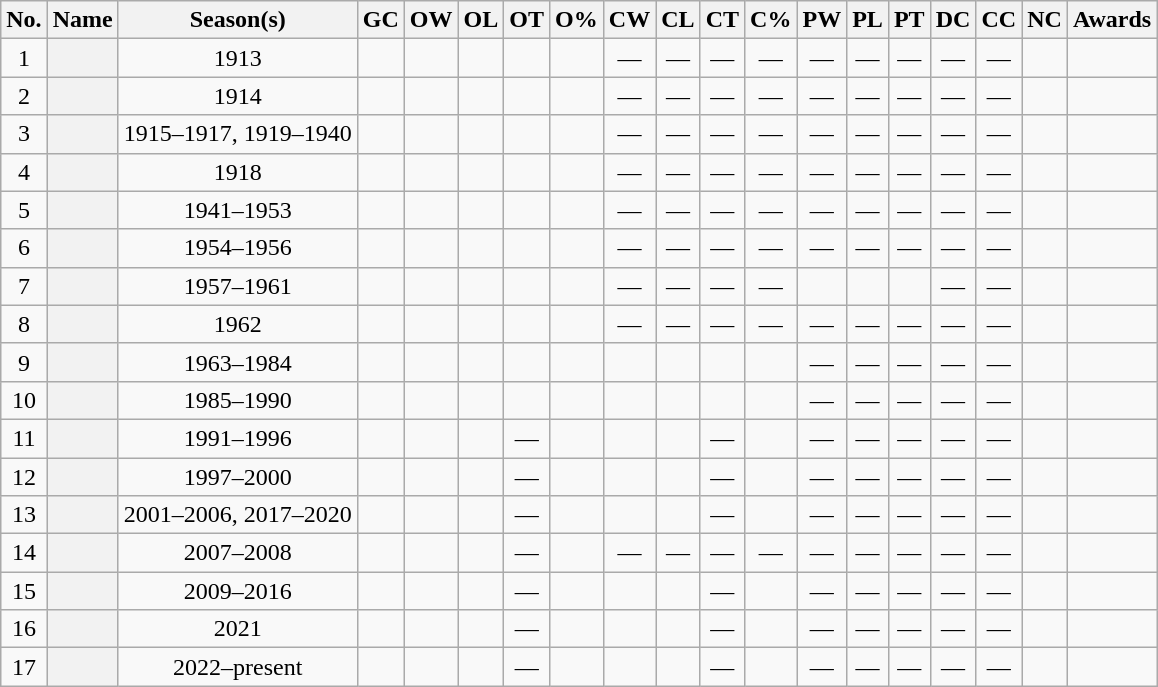<table class="wikitable sortable" style="text-align:center">
<tr>
<th scope="col" class="unsortable">No.</th>
<th scope="col">Name</th>
<th scope="col">Season(s)</th>
<th scope="col">GC</th>
<th scope="col">OW</th>
<th scope="col">OL</th>
<th scope="col">OT</th>
<th scope="col">O%</th>
<th scope="col">CW</th>
<th scope="col">CL</th>
<th scope="col">CT</th>
<th scope="col">C%</th>
<th scope="col">PW</th>
<th scope="col">PL</th>
<th scope="col">PT</th>
<th scope="col">DC</th>
<th scope="col">CC</th>
<th scope="col">NC</th>
<th scope="col" class="unsortable">Awards</th>
</tr>
<tr>
<td>1</td>
<th scope="row"></th>
<td>1913</td>
<td></td>
<td></td>
<td></td>
<td></td>
<td></td>
<td>—</td>
<td>—</td>
<td>—</td>
<td>—</td>
<td>—</td>
<td>—</td>
<td>—</td>
<td>—</td>
<td>—</td>
<td></td>
<td></td>
</tr>
<tr>
<td>2</td>
<th scope="row"></th>
<td>1914</td>
<td></td>
<td></td>
<td></td>
<td></td>
<td></td>
<td>—</td>
<td>—</td>
<td>—</td>
<td>—</td>
<td>—</td>
<td>—</td>
<td>—</td>
<td>—</td>
<td>—</td>
<td></td>
<td></td>
</tr>
<tr>
<td>3</td>
<th scope="row"></th>
<td>1915–1917, 1919–1940</td>
<td></td>
<td></td>
<td></td>
<td></td>
<td></td>
<td>—</td>
<td>—</td>
<td>—</td>
<td>—</td>
<td>—</td>
<td>—</td>
<td>—</td>
<td>—</td>
<td>—</td>
<td></td>
<td></td>
</tr>
<tr>
<td>4</td>
<th scope="row"></th>
<td>1918</td>
<td></td>
<td></td>
<td></td>
<td></td>
<td></td>
<td>—</td>
<td>—</td>
<td>—</td>
<td>—</td>
<td>—</td>
<td>—</td>
<td>—</td>
<td>—</td>
<td>—</td>
<td></td>
<td></td>
</tr>
<tr>
<td>5</td>
<th scope="row"></th>
<td>1941–1953</td>
<td></td>
<td></td>
<td></td>
<td></td>
<td></td>
<td>—</td>
<td>—</td>
<td>—</td>
<td>—</td>
<td>—</td>
<td>—</td>
<td>—</td>
<td>—</td>
<td>—</td>
<td></td>
<td></td>
</tr>
<tr>
<td>6</td>
<th scope="row"></th>
<td>1954–1956</td>
<td></td>
<td></td>
<td></td>
<td></td>
<td></td>
<td>—</td>
<td>—</td>
<td>—</td>
<td>—</td>
<td>—</td>
<td>—</td>
<td>—</td>
<td>—</td>
<td>—</td>
<td></td>
<td></td>
</tr>
<tr>
<td>7</td>
<th scope="row"></th>
<td>1957–1961</td>
<td></td>
<td></td>
<td></td>
<td></td>
<td></td>
<td>—</td>
<td>—</td>
<td>—</td>
<td>—</td>
<td></td>
<td></td>
<td></td>
<td>—</td>
<td>—</td>
<td></td>
<td></td>
</tr>
<tr>
<td>8</td>
<th scope="row"></th>
<td>1962</td>
<td></td>
<td></td>
<td></td>
<td></td>
<td></td>
<td>—</td>
<td>—</td>
<td>—</td>
<td>—</td>
<td>—</td>
<td>—</td>
<td>—</td>
<td>—</td>
<td>—</td>
<td></td>
<td></td>
</tr>
<tr>
<td>9</td>
<th scope="row"></th>
<td>1963–1984</td>
<td></td>
<td></td>
<td></td>
<td></td>
<td></td>
<td></td>
<td></td>
<td></td>
<td></td>
<td>—</td>
<td>—</td>
<td>—</td>
<td>—</td>
<td>—</td>
<td></td>
<td></td>
</tr>
<tr>
<td>10</td>
<th scope="row"></th>
<td>1985–1990</td>
<td></td>
<td></td>
<td></td>
<td></td>
<td></td>
<td></td>
<td></td>
<td></td>
<td></td>
<td>—</td>
<td>—</td>
<td>—</td>
<td>—</td>
<td>—</td>
<td></td>
<td></td>
</tr>
<tr>
<td>11</td>
<th scope="row"></th>
<td>1991–1996</td>
<td></td>
<td></td>
<td></td>
<td>—</td>
<td></td>
<td></td>
<td></td>
<td>—</td>
<td></td>
<td>—</td>
<td>—</td>
<td>—</td>
<td>—</td>
<td>—</td>
<td></td>
<td></td>
</tr>
<tr>
<td>12</td>
<th scope="row"></th>
<td>1997–2000</td>
<td></td>
<td></td>
<td></td>
<td>—</td>
<td></td>
<td></td>
<td></td>
<td>—</td>
<td></td>
<td>—</td>
<td>—</td>
<td>—</td>
<td>—</td>
<td>—</td>
<td></td>
<td></td>
</tr>
<tr>
<td>13</td>
<th scope="row"></th>
<td>2001–2006, 2017–2020</td>
<td></td>
<td></td>
<td></td>
<td>—</td>
<td></td>
<td></td>
<td></td>
<td>—</td>
<td></td>
<td>—</td>
<td>—</td>
<td>—</td>
<td>—</td>
<td>—</td>
<td></td>
<td></td>
</tr>
<tr>
<td>14</td>
<th scope="row"></th>
<td>2007–2008</td>
<td></td>
<td></td>
<td></td>
<td>—</td>
<td></td>
<td>—</td>
<td>—</td>
<td>—</td>
<td>—</td>
<td>—</td>
<td>—</td>
<td>—</td>
<td>—</td>
<td>—</td>
<td></td>
<td></td>
</tr>
<tr>
<td>15</td>
<th scope="row"></th>
<td>2009–2016</td>
<td></td>
<td></td>
<td></td>
<td>—</td>
<td></td>
<td></td>
<td></td>
<td>—</td>
<td></td>
<td>—</td>
<td>—</td>
<td>—</td>
<td>—</td>
<td>—</td>
<td></td>
<td></td>
</tr>
<tr>
<td>16</td>
<th scope="row"></th>
<td>2021</td>
<td></td>
<td></td>
<td></td>
<td>—</td>
<td></td>
<td></td>
<td></td>
<td>—</td>
<td></td>
<td>—</td>
<td>—</td>
<td>—</td>
<td>—</td>
<td>—</td>
<td></td>
<td></td>
</tr>
<tr>
<td>17</td>
<th scope="row"></th>
<td>2022–present</td>
<td></td>
<td></td>
<td></td>
<td>—</td>
<td></td>
<td></td>
<td></td>
<td>—</td>
<td></td>
<td>—</td>
<td>—</td>
<td>—</td>
<td>—</td>
<td>—</td>
<td></td>
<td></td>
</tr>
</table>
